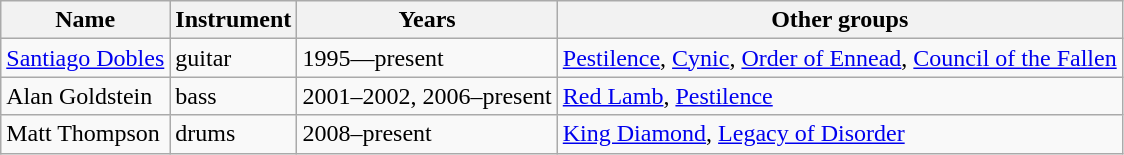<table class="wikitable">
<tr>
<th>Name</th>
<th>Instrument</th>
<th>Years</th>
<th>Other groups</th>
</tr>
<tr>
<td><a href='#'>Santiago Dobles</a></td>
<td>guitar</td>
<td>1995―present</td>
<td><a href='#'>Pestilence</a>, <a href='#'>Cynic</a>, <a href='#'>Order of Ennead</a>, <a href='#'>Council of the Fallen</a></td>
</tr>
<tr>
<td>Alan Goldstein</td>
<td>bass</td>
<td>2001–2002, 2006–present</td>
<td><a href='#'>Red Lamb</a>, <a href='#'>Pestilence</a></td>
</tr>
<tr>
<td>Matt Thompson</td>
<td>drums</td>
<td>2008–present</td>
<td><a href='#'>King Diamond</a>, <a href='#'>Legacy of Disorder</a></td>
</tr>
</table>
